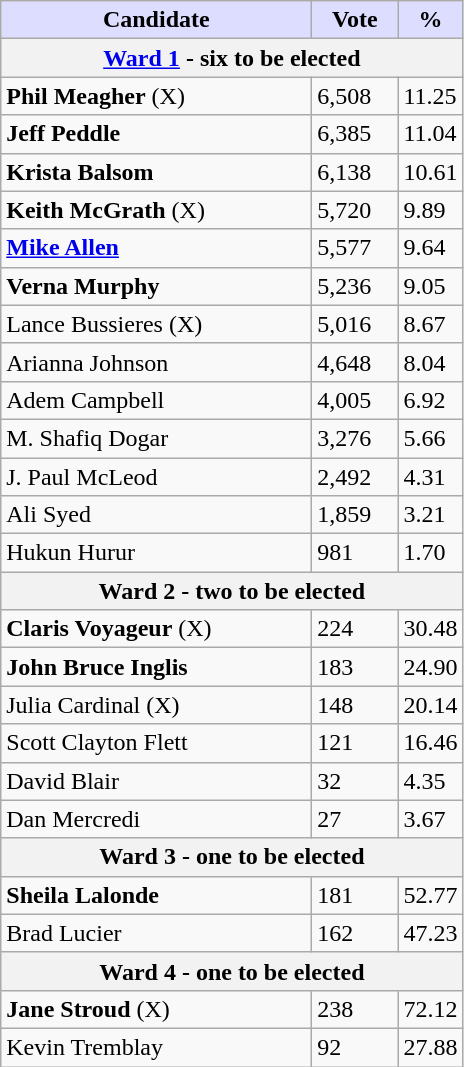<table class="wikitable">
<tr>
<th style="background:#ddf; width:200px;">Candidate</th>
<th style="background:#ddf; width:50px;">Vote</th>
<th style="background:#ddf; width:30px;">%</th>
</tr>
<tr>
<th colspan="3"><a href='#'>Ward 1</a> - six to be elected</th>
</tr>
<tr>
<td><strong>Phil Meagher</strong> (X)</td>
<td>6,508</td>
<td>11.25</td>
</tr>
<tr>
<td><strong>Jeff Peddle</strong></td>
<td>6,385</td>
<td>11.04</td>
</tr>
<tr>
<td><strong>Krista Balsom</strong></td>
<td>6,138</td>
<td>10.61</td>
</tr>
<tr>
<td><strong>Keith McGrath</strong> (X)</td>
<td>5,720</td>
<td>9.89</td>
</tr>
<tr>
<td><strong><a href='#'>Mike Allen</a></strong></td>
<td>5,577</td>
<td>9.64</td>
</tr>
<tr>
<td><strong>Verna Murphy</strong></td>
<td>5,236</td>
<td>9.05</td>
</tr>
<tr>
<td>Lance Bussieres (X)</td>
<td>5,016</td>
<td>8.67</td>
</tr>
<tr>
<td>Arianna Johnson</td>
<td>4,648</td>
<td>8.04</td>
</tr>
<tr>
<td>Adem Campbell</td>
<td>4,005</td>
<td>6.92</td>
</tr>
<tr>
<td>M. Shafiq Dogar</td>
<td>3,276</td>
<td>5.66</td>
</tr>
<tr>
<td>J. Paul McLeod</td>
<td>2,492</td>
<td>4.31</td>
</tr>
<tr>
<td>Ali Syed</td>
<td>1,859</td>
<td>3.21</td>
</tr>
<tr>
<td>Hukun Hurur</td>
<td>981</td>
<td>1.70</td>
</tr>
<tr>
<th colspan="3">Ward 2 - two to be elected</th>
</tr>
<tr>
<td><strong>Claris Voyageur</strong> (X)</td>
<td>224</td>
<td>30.48</td>
</tr>
<tr>
<td><strong>John Bruce Inglis</strong></td>
<td>183</td>
<td>24.90</td>
</tr>
<tr>
<td>Julia Cardinal (X)</td>
<td>148</td>
<td>20.14</td>
</tr>
<tr>
<td>Scott Clayton Flett</td>
<td>121</td>
<td>16.46</td>
</tr>
<tr>
<td>David Blair</td>
<td>32</td>
<td>4.35</td>
</tr>
<tr>
<td>Dan Mercredi</td>
<td>27</td>
<td>3.67</td>
</tr>
<tr>
<th colspan="3">Ward 3 - one to be elected</th>
</tr>
<tr>
<td><strong>Sheila Lalonde</strong></td>
<td>181</td>
<td>52.77</td>
</tr>
<tr>
<td>Brad Lucier</td>
<td>162</td>
<td>47.23</td>
</tr>
<tr>
<th colspan="3">Ward 4 - one to be elected</th>
</tr>
<tr>
<td><strong>Jane Stroud</strong> (X)</td>
<td>238</td>
<td>72.12</td>
</tr>
<tr>
<td>Kevin Tremblay</td>
<td>92</td>
<td>27.88</td>
</tr>
</table>
